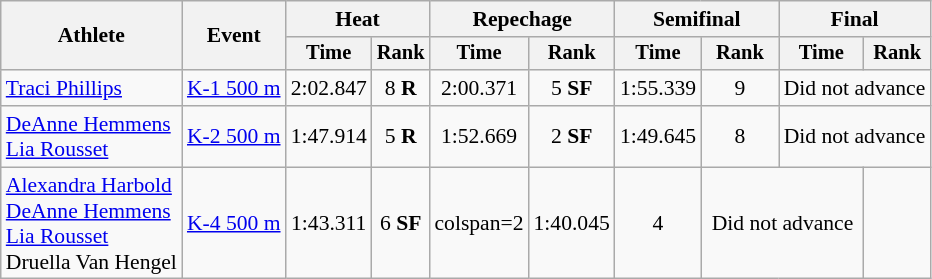<table class=wikitable style=font-size:90%;text-align:center>
<tr>
<th rowspan=2>Athlete</th>
<th rowspan=2>Event</th>
<th colspan=2>Heat</th>
<th colspan=2>Repechage</th>
<th colspan=2>Semifinal</th>
<th colspan=2>Final</th>
</tr>
<tr style=font-size:95%>
<th>Time</th>
<th>Rank</th>
<th>Time</th>
<th>Rank</th>
<th>Time</th>
<th>Rank</th>
<th>Time</th>
<th>Rank</th>
</tr>
<tr>
<td align=left><a href='#'>Traci Phillips</a></td>
<td align=left><a href='#'>K-1 500 m</a></td>
<td>2:02.847</td>
<td>8 <strong>R</strong></td>
<td>2:00.371</td>
<td>5 <strong>SF</strong></td>
<td>1:55.339</td>
<td>9</td>
<td colspan=2>Did not advance</td>
</tr>
<tr>
<td align=left><a href='#'>DeAnne Hemmens</a><br><a href='#'>Lia Rousset</a></td>
<td align=left><a href='#'>K-2 500 m</a></td>
<td>1:47.914</td>
<td>5 <strong>R</strong></td>
<td>1:52.669</td>
<td>2 <strong>SF</strong></td>
<td>1:49.645</td>
<td>8</td>
<td colspan=2>Did not advance</td>
</tr>
<tr>
<td align=left><a href='#'>Alexandra Harbold</a><br><a href='#'>DeAnne Hemmens</a><br><a href='#'>Lia Rousset</a><br>Druella Van Hengel</td>
<td align=left><a href='#'>K-4 500 m</a></td>
<td>1:43.311</td>
<td>6 <strong>SF</strong></td>
<td>colspan=2 </td>
<td>1:40.045</td>
<td>4</td>
<td colspan=2>Did not advance</td>
</tr>
</table>
